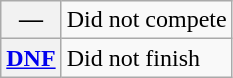<table class="wikitable">
<tr>
<th scope="row">—</th>
<td>Did not compete</td>
</tr>
<tr>
<th scope="row"><a href='#'>DNF</a></th>
<td>Did not finish</td>
</tr>
</table>
